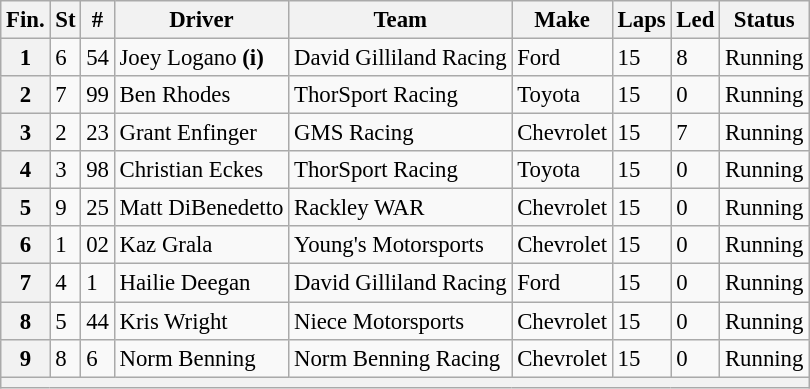<table class="wikitable" style="font-size:95%">
<tr>
<th>Fin.</th>
<th>St</th>
<th>#</th>
<th>Driver</th>
<th>Team</th>
<th>Make</th>
<th>Laps</th>
<th>Led</th>
<th>Status</th>
</tr>
<tr>
<th>1</th>
<td>6</td>
<td>54</td>
<td>Joey Logano <strong>(i)</strong></td>
<td>David Gilliland Racing</td>
<td>Ford</td>
<td>15</td>
<td>8</td>
<td>Running</td>
</tr>
<tr>
<th>2</th>
<td>7</td>
<td>99</td>
<td>Ben Rhodes</td>
<td>ThorSport Racing</td>
<td>Toyota</td>
<td>15</td>
<td>0</td>
<td>Running</td>
</tr>
<tr>
<th>3</th>
<td>2</td>
<td>23</td>
<td>Grant Enfinger</td>
<td>GMS Racing</td>
<td>Chevrolet</td>
<td>15</td>
<td>7</td>
<td>Running</td>
</tr>
<tr>
<th>4</th>
<td>3</td>
<td>98</td>
<td>Christian Eckes</td>
<td>ThorSport Racing</td>
<td>Toyota</td>
<td>15</td>
<td>0</td>
<td>Running</td>
</tr>
<tr>
<th>5</th>
<td>9</td>
<td>25</td>
<td>Matt DiBenedetto</td>
<td>Rackley WAR</td>
<td>Chevrolet</td>
<td>15</td>
<td>0</td>
<td>Running</td>
</tr>
<tr>
<th>6</th>
<td>1</td>
<td>02</td>
<td>Kaz Grala</td>
<td>Young's Motorsports</td>
<td>Chevrolet</td>
<td>15</td>
<td>0</td>
<td>Running</td>
</tr>
<tr>
<th>7</th>
<td>4</td>
<td>1</td>
<td>Hailie Deegan</td>
<td>David Gilliland Racing</td>
<td>Ford</td>
<td>15</td>
<td>0</td>
<td>Running</td>
</tr>
<tr>
<th>8</th>
<td>5</td>
<td>44</td>
<td>Kris Wright</td>
<td>Niece Motorsports</td>
<td>Chevrolet</td>
<td>15</td>
<td>0</td>
<td>Running</td>
</tr>
<tr>
<th>9</th>
<td>8</td>
<td>6</td>
<td>Norm Benning</td>
<td>Norm Benning Racing</td>
<td>Chevrolet</td>
<td>15</td>
<td>0</td>
<td>Running</td>
</tr>
<tr>
<th colspan="9"></th>
</tr>
</table>
